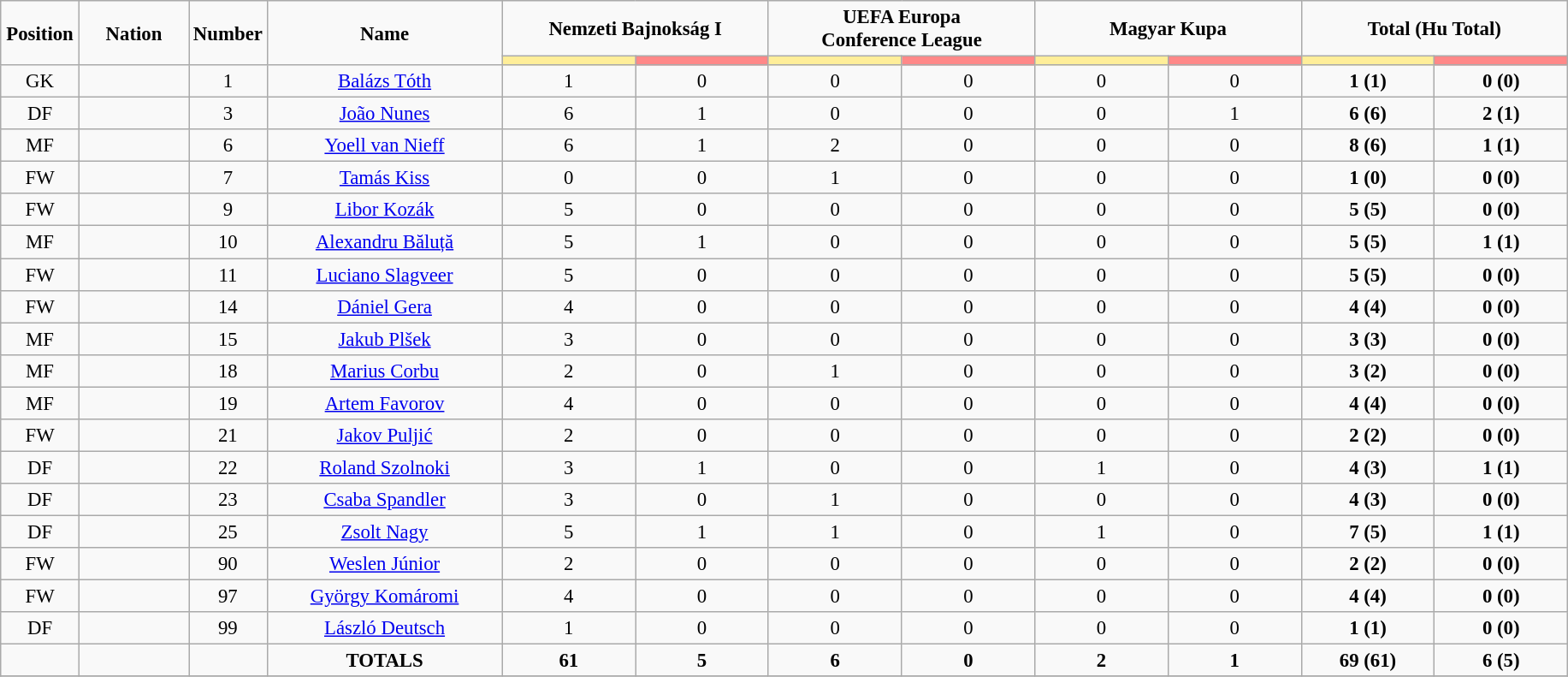<table class="wikitable" style="font-size: 95%; text-align: center;">
<tr>
<td rowspan="2" width="5%" align="center"><strong>Position</strong></td>
<td rowspan="2" width="7%" align="center"><strong>Nation</strong></td>
<td rowspan="2" width="5%" align="center"><strong>Number</strong></td>
<td rowspan="2" width="15%" align="center"><strong>Name</strong></td>
<td colspan="2" align="center"><strong>Nemzeti Bajnokság I</strong></td>
<td colspan="2" align="center"><strong>UEFA Europa <br> Conference League</strong></td>
<td colspan="2" align="center"><strong>Magyar Kupa</strong></td>
<td colspan="2" align="center"><strong>Total (Hu Total)</strong></td>
</tr>
<tr>
<th width=60 style="background: #FFEE99"></th>
<th width=60 style="background: #FF8888"></th>
<th width=60 style="background: #FFEE99"></th>
<th width=60 style="background: #FF8888"></th>
<th width=60 style="background: #FFEE99"></th>
<th width=60 style="background: #FF8888"></th>
<th width=60 style="background: #FFEE99"></th>
<th width=60 style="background: #FF8888"></th>
</tr>
<tr>
<td>GK</td>
<td></td>
<td>1</td>
<td><a href='#'>Balázs Tóth</a></td>
<td>1</td>
<td>0</td>
<td>0</td>
<td>0</td>
<td>0</td>
<td>0</td>
<td><strong>1 (1)</strong></td>
<td><strong>0 (0)</strong></td>
</tr>
<tr>
<td>DF</td>
<td></td>
<td>3</td>
<td><a href='#'>João Nunes</a></td>
<td>6</td>
<td>1</td>
<td>0</td>
<td>0</td>
<td>0</td>
<td>1</td>
<td><strong>6 (6)</strong></td>
<td><strong>2 (1)</strong></td>
</tr>
<tr>
<td>MF</td>
<td></td>
<td>6</td>
<td><a href='#'>Yoell van Nieff</a></td>
<td>6</td>
<td>1</td>
<td>2</td>
<td>0</td>
<td>0</td>
<td>0</td>
<td><strong>8 (6)</strong></td>
<td><strong>1 (1)</strong></td>
</tr>
<tr>
<td>FW</td>
<td></td>
<td>7</td>
<td><a href='#'>Tamás Kiss</a></td>
<td>0</td>
<td>0</td>
<td>1</td>
<td>0</td>
<td>0</td>
<td>0</td>
<td><strong>1 (0)</strong></td>
<td><strong>0 (0)</strong></td>
</tr>
<tr>
<td>FW</td>
<td></td>
<td>9</td>
<td><a href='#'>Libor Kozák</a></td>
<td>5</td>
<td>0</td>
<td>0</td>
<td>0</td>
<td>0</td>
<td>0</td>
<td><strong>5 (5)</strong></td>
<td><strong>0 (0)</strong></td>
</tr>
<tr>
<td>MF</td>
<td></td>
<td>10</td>
<td><a href='#'>Alexandru Băluță</a></td>
<td>5</td>
<td>1</td>
<td>0</td>
<td>0</td>
<td>0</td>
<td>0</td>
<td><strong>5 (5)</strong></td>
<td><strong>1 (1)</strong></td>
</tr>
<tr>
<td>FW</td>
<td></td>
<td>11</td>
<td><a href='#'>Luciano Slagveer</a></td>
<td>5</td>
<td>0</td>
<td>0</td>
<td>0</td>
<td>0</td>
<td>0</td>
<td><strong>5 (5)</strong></td>
<td><strong>0 (0)</strong></td>
</tr>
<tr>
<td>FW</td>
<td></td>
<td>14</td>
<td><a href='#'>Dániel Gera</a></td>
<td>4</td>
<td>0</td>
<td>0</td>
<td>0</td>
<td>0</td>
<td>0</td>
<td><strong>4 (4)</strong></td>
<td><strong>0 (0)</strong></td>
</tr>
<tr>
<td>MF</td>
<td></td>
<td>15</td>
<td><a href='#'>Jakub Plšek</a></td>
<td>3</td>
<td>0</td>
<td>0</td>
<td>0</td>
<td>0</td>
<td>0</td>
<td><strong>3 (3)</strong></td>
<td><strong>0 (0)</strong></td>
</tr>
<tr>
<td>MF</td>
<td></td>
<td>18</td>
<td><a href='#'>Marius Corbu</a></td>
<td>2</td>
<td>0</td>
<td>1</td>
<td>0</td>
<td>0</td>
<td>0</td>
<td><strong>3 (2)</strong></td>
<td><strong>0 (0)</strong></td>
</tr>
<tr>
<td>MF</td>
<td></td>
<td>19</td>
<td><a href='#'>Artem Favorov</a></td>
<td>4</td>
<td>0</td>
<td>0</td>
<td>0</td>
<td>0</td>
<td>0</td>
<td><strong>4 (4)</strong></td>
<td><strong>0 (0)</strong></td>
</tr>
<tr>
<td>FW</td>
<td></td>
<td>21</td>
<td><a href='#'>Jakov Puljić</a></td>
<td>2</td>
<td>0</td>
<td>0</td>
<td>0</td>
<td>0</td>
<td>0</td>
<td><strong>2 (2)</strong></td>
<td><strong>0 (0)</strong></td>
</tr>
<tr>
<td>DF</td>
<td></td>
<td>22</td>
<td><a href='#'>Roland Szolnoki</a></td>
<td>3</td>
<td>1</td>
<td>0</td>
<td>0</td>
<td>1</td>
<td>0</td>
<td><strong>4 (3)</strong></td>
<td><strong>1 (1)</strong></td>
</tr>
<tr>
<td>DF</td>
<td></td>
<td>23</td>
<td><a href='#'>Csaba Spandler</a></td>
<td>3</td>
<td>0</td>
<td>1</td>
<td>0</td>
<td>0</td>
<td>0</td>
<td><strong>4 (3)</strong></td>
<td><strong>0 (0)</strong></td>
</tr>
<tr>
<td>DF</td>
<td></td>
<td>25</td>
<td><a href='#'>Zsolt Nagy</a></td>
<td>5</td>
<td>1</td>
<td>1</td>
<td>0</td>
<td>1</td>
<td>0</td>
<td><strong>7 (5)</strong></td>
<td><strong>1 (1)</strong></td>
</tr>
<tr>
<td>FW</td>
<td></td>
<td>90</td>
<td><a href='#'>Weslen Júnior</a></td>
<td>2</td>
<td>0</td>
<td>0</td>
<td>0</td>
<td>0</td>
<td>0</td>
<td><strong>2 (2)</strong></td>
<td><strong>0 (0)</strong></td>
</tr>
<tr>
<td>FW</td>
<td></td>
<td>97</td>
<td><a href='#'>György Komáromi</a></td>
<td>4</td>
<td>0</td>
<td>0</td>
<td>0</td>
<td>0</td>
<td>0</td>
<td><strong>4 (4)</strong></td>
<td><strong>0 (0)</strong></td>
</tr>
<tr>
<td>DF</td>
<td></td>
<td>99</td>
<td><a href='#'>László Deutsch</a></td>
<td>1</td>
<td>0</td>
<td>0</td>
<td>0</td>
<td>0</td>
<td>0</td>
<td><strong>1 (1)</strong></td>
<td><strong>0 (0)</strong></td>
</tr>
<tr>
<td></td>
<td></td>
<td></td>
<td><strong>TOTALS</strong></td>
<td><strong>61</strong></td>
<td><strong>5</strong></td>
<td><strong>6</strong></td>
<td><strong>0</strong></td>
<td><strong>2</strong></td>
<td><strong>1</strong></td>
<td><strong>69 (61)</strong></td>
<td><strong>6 (5)</strong></td>
</tr>
<tr>
</tr>
</table>
